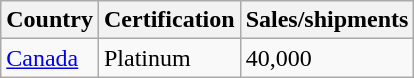<table class="wikitable">
<tr>
<th align="left">Country</th>
<th align="left">Certification</th>
<th align="left">Sales/shipments</th>
</tr>
<tr>
<td><a href='#'>Canada</a></td>
<td>Platinum</td>
<td>40,000</td>
</tr>
</table>
